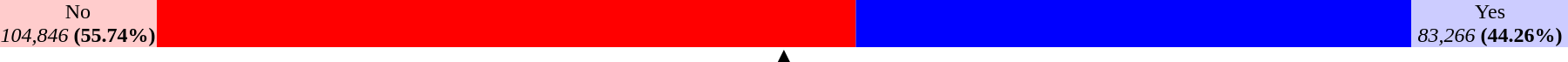<table width=95% cellspacing=0 cellpadding=0 style="text-align: center; margin: auto">
<tr>
<td width=10% style="background-color: #fcc;">No<br><em>104,846</em> <strong>(55.74%)</strong></td>
<td width=1048 style="background-color: Red;"></td>
<td width=832 style="background-color: Blue;"></td>
<td width=10% style="background-color: #ccf;">Yes<br><em>83,266</em> <strong>(44.26%)</strong></td>
</tr>
<tr>
<td colspan=4 style="text-align: center; line-height: 80%;"><strong>▲</strong></td>
</tr>
</table>
